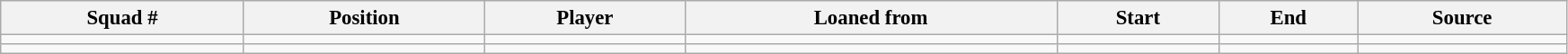<table width=92% class="wikitable sortable" style="text-align:center; font-size:95%; text-align:left">
<tr>
<th><strong>Squad #</strong></th>
<th><strong>Position</strong></th>
<th><strong>Player</strong></th>
<th><strong>Loaned from</strong></th>
<th><strong>Start</strong></th>
<th><strong>End</strong></th>
<th><strong>Source</strong></th>
</tr>
<tr>
<td></td>
<td></td>
<td></td>
<td></td>
<td></td>
<td></td>
<td></td>
</tr>
<tr>
<td></td>
<td></td>
<td></td>
<td></td>
<td></td>
<td></td>
<td></td>
</tr>
</table>
